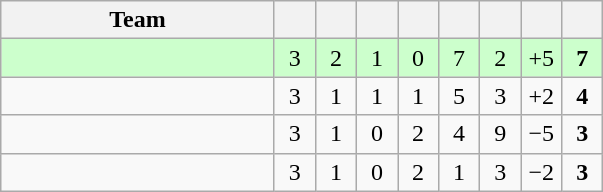<table class="wikitable" style="text-align: center;">
<tr>
<th width=175>Team</th>
<th width="20"></th>
<th width="20"></th>
<th width="20"></th>
<th width="20"></th>
<th width="20"></th>
<th width="20"></th>
<th width="20"></th>
<th width="20"></th>
</tr>
<tr style="background:#cfc;">
<td style="text-align:left;"><em></em></td>
<td>3</td>
<td>2</td>
<td>1</td>
<td>0</td>
<td>7</td>
<td>2</td>
<td>+5</td>
<td><strong>7</strong></td>
</tr>
<tr>
<td style="text-align:left;"></td>
<td>3</td>
<td>1</td>
<td>1</td>
<td>1</td>
<td>5</td>
<td>3</td>
<td>+2</td>
<td><strong>4</strong></td>
</tr>
<tr>
<td style="text-align:left;"></td>
<td>3</td>
<td>1</td>
<td>0</td>
<td>2</td>
<td>4</td>
<td>9</td>
<td>−5</td>
<td><strong>3</strong></td>
</tr>
<tr>
<td style="text-align:left;"></td>
<td>3</td>
<td>1</td>
<td>0</td>
<td>2</td>
<td>1</td>
<td>3</td>
<td>−2</td>
<td><strong>3</strong></td>
</tr>
</table>
